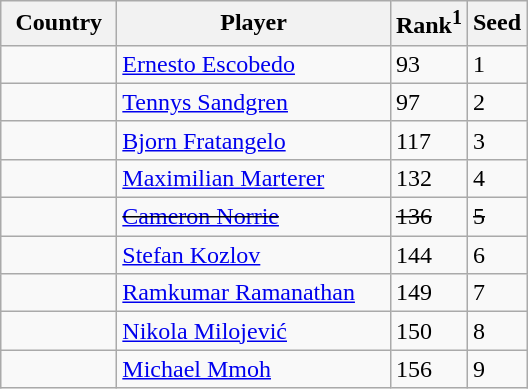<table class="sortable wikitable">
<tr>
<th width="70">Country</th>
<th width="175">Player</th>
<th>Rank<sup>1</sup></th>
<th>Seed</th>
</tr>
<tr>
<td></td>
<td><a href='#'>Ernesto Escobedo</a></td>
<td>93</td>
<td>1</td>
</tr>
<tr>
<td></td>
<td><a href='#'>Tennys Sandgren</a></td>
<td>97</td>
<td>2</td>
</tr>
<tr>
<td></td>
<td><a href='#'>Bjorn Fratangelo</a></td>
<td>117</td>
<td>3</td>
</tr>
<tr>
<td></td>
<td><a href='#'>Maximilian Marterer</a></td>
<td>132</td>
<td>4</td>
</tr>
<tr>
<td><s></s></td>
<td><s><a href='#'>Cameron Norrie</a></s></td>
<td><s>136</s></td>
<td><s>5</s></td>
</tr>
<tr>
<td></td>
<td><a href='#'>Stefan Kozlov</a></td>
<td>144</td>
<td>6</td>
</tr>
<tr>
<td></td>
<td><a href='#'>Ramkumar Ramanathan</a></td>
<td>149</td>
<td>7</td>
</tr>
<tr>
<td></td>
<td><a href='#'>Nikola Milojević</a></td>
<td>150</td>
<td>8</td>
</tr>
<tr>
<td></td>
<td><a href='#'>Michael Mmoh</a></td>
<td>156</td>
<td>9</td>
</tr>
</table>
